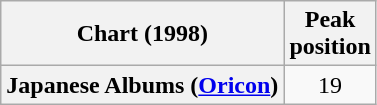<table class="wikitable plainrowheaders" style="text-align:center">
<tr>
<th scope="col">Chart (1998)</th>
<th scope="col">Peak<br> position</th>
</tr>
<tr>
<th scope="row">Japanese Albums (<a href='#'>Oricon</a>)</th>
<td>19</td>
</tr>
</table>
